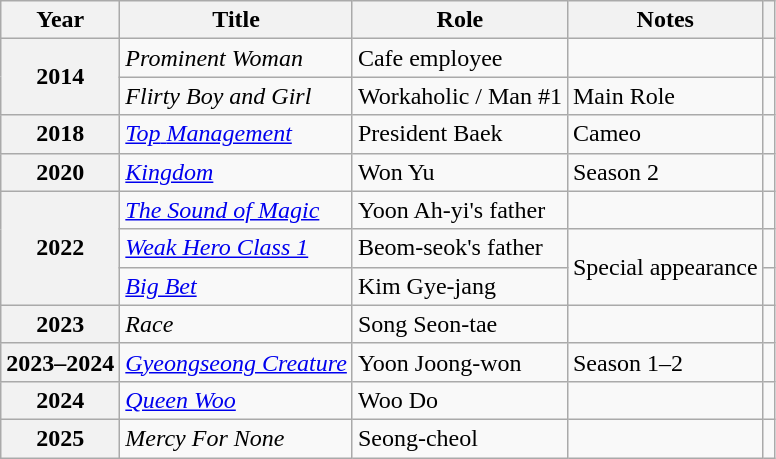<table class="wikitable plainrowheaders sortable">
<tr>
<th scope="col">Year</th>
<th scope="col">Title</th>
<th scope="col">Role</th>
<th scope="col" class="unsortable">Notes</th>
<th scope="col" class="unsortable"></th>
</tr>
<tr>
<th scope="row" rowspan="2">2014</th>
<td><em>Prominent Woman</em></td>
<td>Cafe employee</td>
<td></td>
<td style="text-align:center"></td>
</tr>
<tr>
<td><em>Flirty Boy and Girl</em></td>
<td>Workaholic / Man #1</td>
<td>Main Role</td>
<td style="text-align:center"></td>
</tr>
<tr>
<th scope="row">2018</th>
<td><a href='#'><em>Top</em> <em>Management</em></a></td>
<td>President Baek</td>
<td>Cameo</td>
<td style="text-align:center"></td>
</tr>
<tr>
<th scope="row">2020</th>
<td><em><a href='#'>Kingdom</a></em></td>
<td>Won Yu</td>
<td>Season 2</td>
<td style="text-align:center"></td>
</tr>
<tr>
<th scope="row" rowspan="3">2022</th>
<td><em><a href='#'>The Sound of Magic</a></em></td>
<td>Yoon Ah-yi's father</td>
<td></td>
<td style="text-align:center"></td>
</tr>
<tr>
<td><em><a href='#'>Weak Hero Class 1</a></em></td>
<td>Beom-seok's father</td>
<td rowspan="2">Special appearance</td>
<td style="text-align:center"></td>
</tr>
<tr>
<td><a href='#'><em>Big Bet</em></a></td>
<td>Kim Gye-jang</td>
<td style="text-align:center"></td>
</tr>
<tr>
<th scope="row">2023</th>
<td><em>Race</em></td>
<td>Song Seon-tae</td>
<td></td>
<td style="text-align:center"></td>
</tr>
<tr>
<th scope="row">2023–2024</th>
<td><em><a href='#'>Gyeongseong Creature</a></em></td>
<td>Yoon Joong-won</td>
<td>Season 1–2</td>
<td style="text-align:center"></td>
</tr>
<tr>
<th scope="row">2024</th>
<td><em><a href='#'>Queen Woo</a></em></td>
<td>Woo Do</td>
<td></td>
<td style="text-align:center"></td>
</tr>
<tr>
<th scope="row">2025</th>
<td><em>Mercy For None</em></td>
<td>Seong-cheol</td>
<td></td>
<td style="text-align:center"></td>
</tr>
</table>
